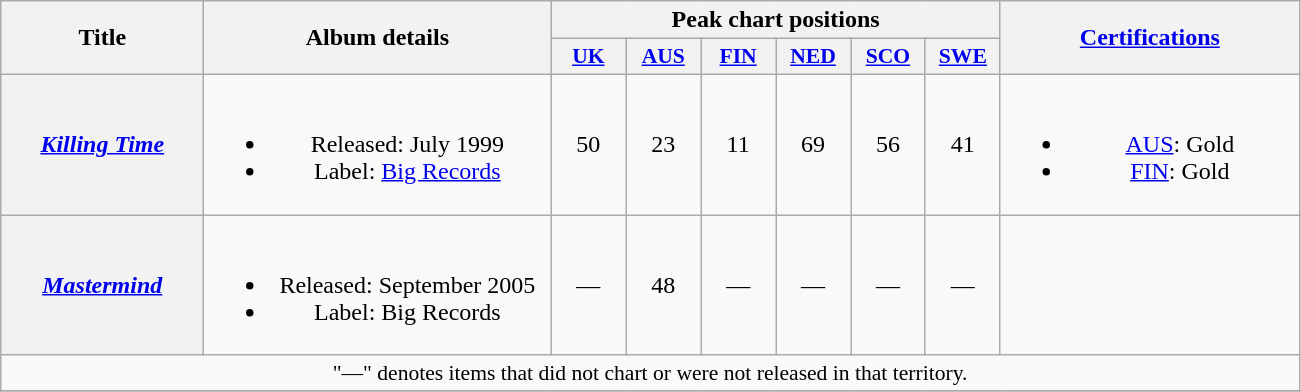<table class="wikitable plainrowheaders" style="text-align:center;">
<tr>
<th scope="col" rowspan="2" style="width:8em;">Title</th>
<th scope="col" rowspan="2" style="width:14em;">Album details</th>
<th scope="col" colspan="6">Peak chart positions</th>
<th rowspan="2" style="width:12em;"><a href='#'>Certifications</a></th>
</tr>
<tr>
<th scope="col" style="width:3em;font-size:90%;"><a href='#'>UK</a><br></th>
<th scope="col" style="width:3em;font-size:90%;"><a href='#'>AUS</a><br></th>
<th scope="col" style="width:3em;font-size:90%;"><a href='#'>FIN</a><br></th>
<th scope="col" style="width:3em;font-size:90%;"><a href='#'>NED</a><br></th>
<th scope="col" style="width:3em;font-size:90%;"><a href='#'>SCO</a><br></th>
<th scope="col" style="width:3em;font-size:90%;"><a href='#'>SWE</a><br></th>
</tr>
<tr>
<th scope="row"><em><a href='#'>Killing Time</a></em></th>
<td><br><ul><li>Released: July 1999</li><li>Label: <a href='#'>Big Records</a></li></ul></td>
<td>50</td>
<td>23</td>
<td>11</td>
<td>69</td>
<td>56</td>
<td>41</td>
<td><br><ul><li><a href='#'>AUS</a>: Gold</li><li><a href='#'>FIN</a>: Gold</li></ul></td>
</tr>
<tr>
<th scope="row"><em><a href='#'>Mastermind</a></em></th>
<td><br><ul><li>Released: September 2005</li><li>Label: Big Records</li></ul></td>
<td>—</td>
<td>48</td>
<td>—</td>
<td>—</td>
<td>—</td>
<td>—</td>
<td></td>
</tr>
<tr>
<td align="center" colspan="15" style="font-size:90%">"—" denotes items that did not chart or were not released in that territory.</td>
</tr>
<tr>
</tr>
</table>
